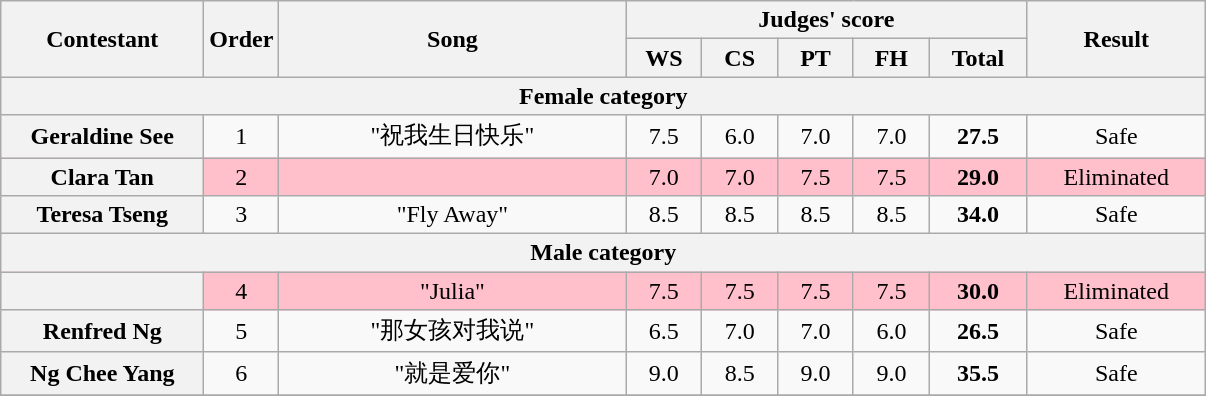<table class="wikitable plainrowheaders" style="text-align:center;">
<tr>
<th rowspan=2 scope="col" style="width:8em;">Contestant</th>
<th rowspan=2 scope="col">Order</th>
<th rowspan=2 scope="col" style="width:14em;">Song</th>
<th colspan=5 scope="col">Judges' score</th>
<th rowspan=2 scope="col" style="width:7em;">Result</th>
</tr>
<tr>
<th style="width:2.7em;">WS</th>
<th style="width:2.7em;">CS</th>
<th style="width:2.7em;">PT</th>
<th style="width:2.7em;">FH</th>
<th style="width:3.6em;">Total</th>
</tr>
<tr>
<th colspan=9>Female category</th>
</tr>
<tr>
<th scope="row">Geraldine See</th>
<td>1</td>
<td>"祝我生日快乐"</td>
<td>7.5</td>
<td>6.0</td>
<td>7.0</td>
<td>7.0</td>
<td><strong>27.5</strong></td>
<td>Safe</td>
</tr>
<tr style="background:pink;">
<th scope="row">Clara Tan</th>
<td>2</td>
<td></td>
<td>7.0</td>
<td>7.0</td>
<td>7.5</td>
<td>7.5</td>
<td><strong>29.0</strong></td>
<td>Eliminated</td>
</tr>
<tr>
<th scope="row">Teresa Tseng</th>
<td>3</td>
<td>"Fly Away"</td>
<td>8.5</td>
<td>8.5</td>
<td>8.5</td>
<td>8.5</td>
<td><strong>34.0</strong></td>
<td>Safe</td>
</tr>
<tr>
<th colspan=9>Male category</th>
</tr>
<tr style="background:pink;">
<th scope="row"></th>
<td>4</td>
<td>"Julia"</td>
<td>7.5</td>
<td>7.5</td>
<td>7.5</td>
<td>7.5</td>
<td><strong>30.0</strong></td>
<td>Eliminated</td>
</tr>
<tr>
<th scope="row">Renfred Ng</th>
<td>5</td>
<td>"那女孩对我说"</td>
<td>6.5</td>
<td>7.0</td>
<td>7.0</td>
<td>6.0</td>
<td><strong>26.5</strong></td>
<td>Safe</td>
</tr>
<tr>
<th scope="row">Ng Chee Yang</th>
<td>6</td>
<td>"就是爱你"</td>
<td>9.0</td>
<td>8.5</td>
<td>9.0</td>
<td>9.0</td>
<td><strong>35.5</strong></td>
<td>Safe</td>
</tr>
<tr>
</tr>
</table>
